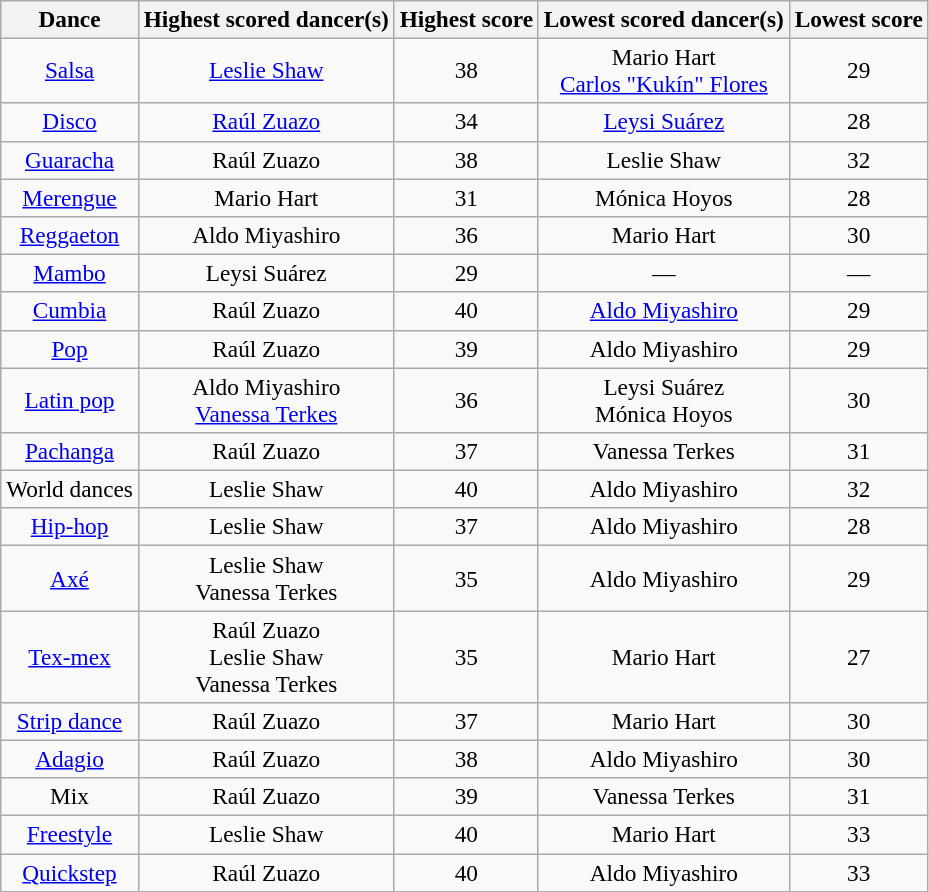<table class="wikitable sortable" style="text-align:center; white-space:nowrap;  font-size:97%;">
<tr>
<th>Dance</th>
<th class="sortable">Highest scored dancer(s)</th>
<th>Highest score</th>
<th class="sortable">Lowest scored dancer(s)</th>
<th>Lowest score</th>
</tr>
<tr>
<td><a href='#'>Salsa</a></td>
<td><a href='#'>Leslie Shaw</a></td>
<td>38</td>
<td>Mario Hart<br><a href='#'>Carlos "Kukín" Flores</a></td>
<td>29</td>
</tr>
<tr>
<td><a href='#'>Disco</a></td>
<td><a href='#'>Raúl Zuazo</a></td>
<td>34</td>
<td><a href='#'>Leysi Suárez</a></td>
<td>28</td>
</tr>
<tr>
<td><a href='#'>Guaracha</a></td>
<td>Raúl Zuazo</td>
<td>38</td>
<td>Leslie Shaw</td>
<td>32</td>
</tr>
<tr>
<td><a href='#'>Merengue</a></td>
<td>Mario Hart</td>
<td>31</td>
<td>Mónica Hoyos</td>
<td>28</td>
</tr>
<tr>
<td><a href='#'>Reggaeton</a></td>
<td>Aldo Miyashiro</td>
<td>36</td>
<td>Mario Hart</td>
<td>30</td>
</tr>
<tr>
<td><a href='#'>Mambo</a></td>
<td>Leysi Suárez</td>
<td>29</td>
<td>—</td>
<td>—</td>
</tr>
<tr>
<td><a href='#'>Cumbia</a></td>
<td>Raúl Zuazo</td>
<td>40</td>
<td><a href='#'>Aldo Miyashiro</a></td>
<td>29</td>
</tr>
<tr>
<td><a href='#'>Pop</a></td>
<td>Raúl Zuazo</td>
<td>39</td>
<td>Aldo Miyashiro</td>
<td>29</td>
</tr>
<tr>
<td><a href='#'>Latin pop</a></td>
<td>Aldo Miyashiro<br><a href='#'>Vanessa Terkes</a></td>
<td>36</td>
<td>Leysi Suárez<br>Mónica Hoyos</td>
<td>30</td>
</tr>
<tr>
<td><a href='#'>Pachanga</a></td>
<td>Raúl Zuazo</td>
<td>37</td>
<td>Vanessa Terkes</td>
<td>31</td>
</tr>
<tr>
<td>World dances</td>
<td>Leslie Shaw</td>
<td>40</td>
<td>Aldo Miyashiro</td>
<td>32</td>
</tr>
<tr>
<td><a href='#'>Hip-hop</a></td>
<td>Leslie Shaw</td>
<td>37</td>
<td>Aldo Miyashiro</td>
<td>28</td>
</tr>
<tr>
<td><a href='#'>Axé</a></td>
<td>Leslie Shaw<br>Vanessa Terkes</td>
<td>35</td>
<td>Aldo Miyashiro</td>
<td>29</td>
</tr>
<tr>
<td><a href='#'>Tex-mex</a></td>
<td>Raúl Zuazo<br>Leslie Shaw<br>Vanessa Terkes</td>
<td>35</td>
<td>Mario Hart</td>
<td>27</td>
</tr>
<tr>
<td><a href='#'>Strip dance</a></td>
<td>Raúl Zuazo</td>
<td>37</td>
<td>Mario Hart</td>
<td>30</td>
</tr>
<tr>
<td><a href='#'>Adagio</a></td>
<td>Raúl Zuazo</td>
<td>38</td>
<td>Aldo Miyashiro</td>
<td>30</td>
</tr>
<tr>
<td>Mix</td>
<td>Raúl Zuazo</td>
<td>39</td>
<td>Vanessa Terkes</td>
<td>31</td>
</tr>
<tr>
<td><a href='#'>Freestyle</a></td>
<td>Leslie Shaw</td>
<td>40</td>
<td>Mario Hart</td>
<td>33</td>
</tr>
<tr>
<td><a href='#'>Quickstep</a></td>
<td>Raúl Zuazo</td>
<td>40</td>
<td>Aldo Miyashiro</td>
<td>33</td>
</tr>
</table>
